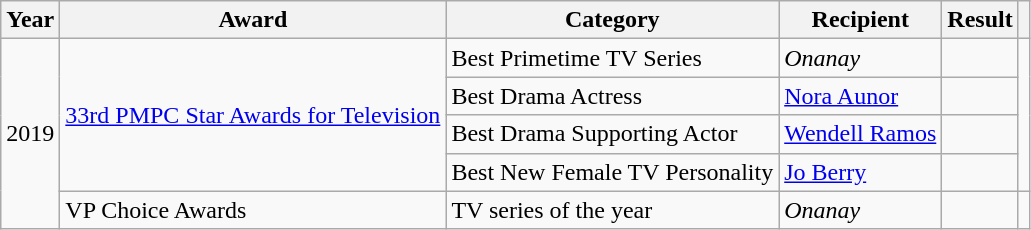<table class="wikitable">
<tr>
<th>Year</th>
<th>Award</th>
<th>Category</th>
<th>Recipient</th>
<th>Result</th>
<th></th>
</tr>
<tr>
<td rowspan=5>2019</td>
<td rowspan=4><a href='#'>33rd PMPC Star Awards for Television</a></td>
<td>Best Primetime TV Series</td>
<td><em>Onanay</em></td>
<td></td>
<td rowspan=4></td>
</tr>
<tr>
<td>Best Drama Actress</td>
<td><a href='#'>Nora Aunor</a></td>
<td></td>
</tr>
<tr>
<td>Best Drama Supporting Actor</td>
<td><a href='#'>Wendell Ramos</a></td>
<td></td>
</tr>
<tr>
<td>Best New Female TV Personality</td>
<td><a href='#'>Jo Berry</a></td>
<td></td>
</tr>
<tr>
<td>VP Choice Awards</td>
<td>TV series of the year</td>
<td><em>Onanay</em></td>
<td></td>
<td></td>
</tr>
</table>
